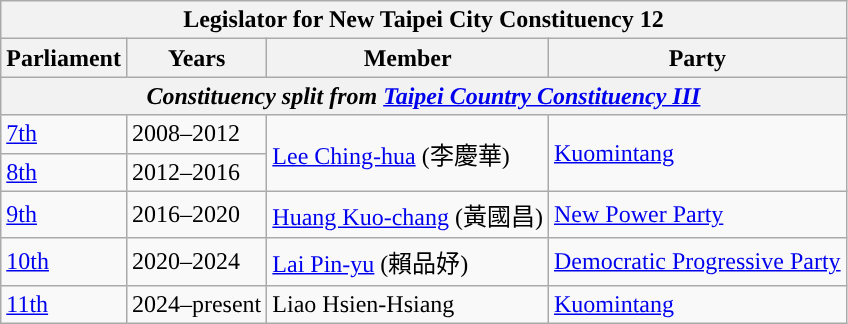<table class=wikitable>
<tr>
<th colspan="4">Legislator for New Taipei City Constituency 12</th>
</tr>
<tr>
<th>Parliament</th>
<th>Years</th>
<th>Member</th>
<th>Party</th>
</tr>
<tr>
<th colspan=4 align=center><em>Constituency split from <a href='#'>Taipei Country Constituency III</a> </em></th>
</tr>
<tr>
<td><a href='#'>7th</a></td>
<td>2008–2012</td>
<td rowspan=2><a href='#'>Lee Ching-hua</a> (李慶華)</td>
<td rowspan=2 bgcolor=><a href='#'>Kuomintang</a></td>
</tr>
<tr>
<td><a href='#'>8th</a></td>
<td>2012–2016</td>
</tr>
<tr>
<td><a href='#'>9th</a></td>
<td>2016–2020</td>
<td><a href='#'>Huang Kuo-chang</a> (黃國昌)</td>
<td bgcolor=><a href='#'>New Power Party</a></td>
</tr>
<tr>
<td><a href='#'>10th</a></td>
<td>2020–2024</td>
<td><a href='#'>Lai Pin-yu</a> (賴品妤)</td>
<td><a href='#'>Democratic Progressive Party</a></td>
</tr>
<tr>
<td><a href='#'>11th</a></td>
<td>2024–present</td>
<td>Liao Hsien-Hsiang</td>
<td><a href='#'>Kuomintang</a></td>
</tr>
</table>
